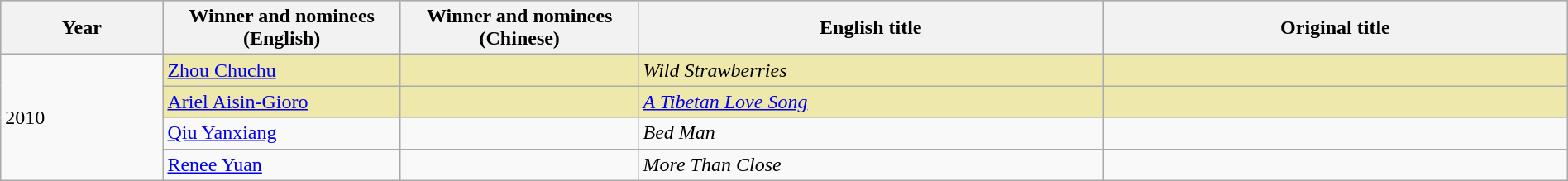<table class="wikitable" style="width:100%;">
<tr style="background:#bebebe">
<th width="100"><strong>Year</strong></th>
<th width="150"><strong>Winner and nominees<br>(English)</strong></th>
<th width="150"><strong>Winner and nominees<br>(Chinese)</strong></th>
<th width="300"><strong>English title</strong></th>
<th width="300"><strong>Original title</strong></th>
</tr>
<tr>
<td rowspan="4">2010</td>
<td style="background:#EEE8AA;"><a href='#'>Zhou Chuchu</a></td>
<td style="background:#EEE8AA;"></td>
<td style="background:#EEE8AA;"><em>Wild Strawberries</em></td>
<td style="background:#EEE8AA;"></td>
</tr>
<tr>
<td style="background:#EEE8AA;"><a href='#'>Ariel Aisin-Gioro</a></td>
<td style="background:#EEE8AA;"></td>
<td style="background:#EEE8AA;"><em><a href='#'>A Tibetan Love Song</a></em></td>
<td style="background:#EEE8AA;"></td>
</tr>
<tr>
<td><a href='#'>Qiu Yanxiang</a></td>
<td></td>
<td><em>Bed Man</em></td>
<td></td>
</tr>
<tr>
<td><a href='#'>Renee Yuan</a></td>
<td></td>
<td><em>More Than Close</em></td>
<td></td>
</tr>
</table>
